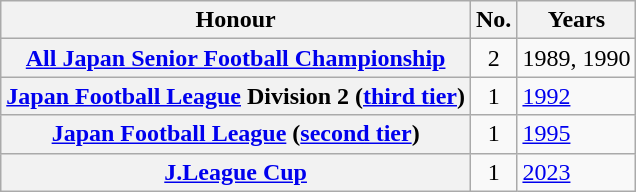<table class="wikitable plainrowheaders">
<tr>
<th scope=col>Honour</th>
<th scope=col>No.</th>
<th scope=col>Years</th>
</tr>
<tr>
<th scope=row><a href='#'>All Japan Senior Football Championship</a></th>
<td align="center">2</td>
<td>1989, 1990</td>
</tr>
<tr>
<th scope=row><a href='#'>Japan Football League</a> Division 2 (<a href='#'>third tier</a>)</th>
<td align="center">1</td>
<td><a href='#'>1992</a></td>
</tr>
<tr>
<th scope=row><a href='#'>Japan Football League</a> (<a href='#'>second tier</a>)</th>
<td align="center">1</td>
<td><a href='#'>1995</a></td>
</tr>
<tr>
<th scope=row><a href='#'>J.League Cup</a></th>
<td align="center">1</td>
<td><a href='#'>2023</a></td>
</tr>
</table>
